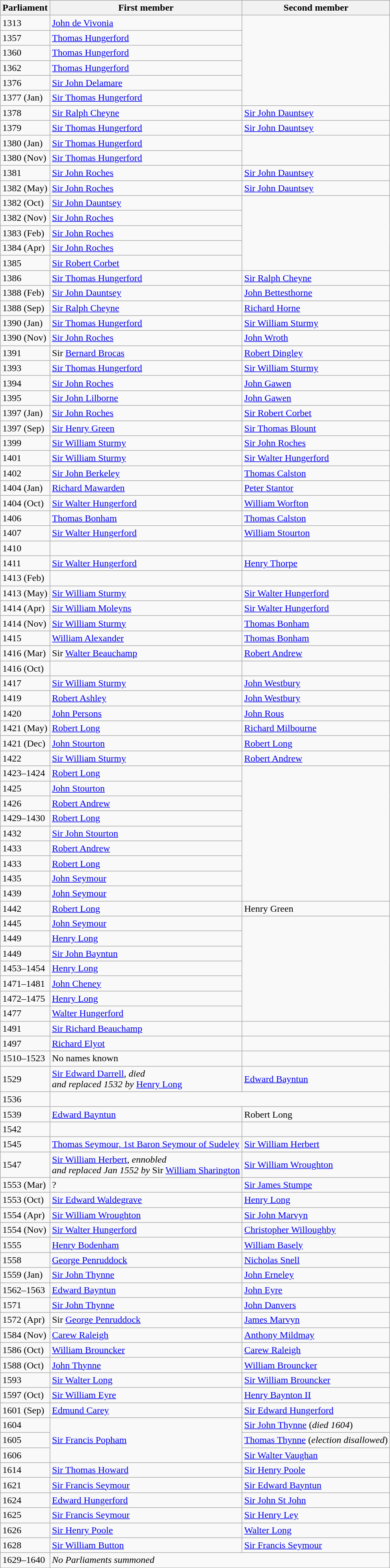<table class="wikitable">
<tr>
<th>Parliament</th>
<th>First member</th>
<th>Second member</th>
</tr>
<tr>
<td>1313</td>
<td><a href='#'>John de Vivonia</a></td>
</tr>
<tr>
<td>1357</td>
<td><a href='#'>Thomas Hungerford</a></td>
</tr>
<tr>
<td>1360</td>
<td><a href='#'>Thomas Hungerford</a></td>
</tr>
<tr>
<td>1362</td>
<td><a href='#'>Thomas Hungerford</a></td>
</tr>
<tr>
<td>1376</td>
<td><a href='#'>Sir John Delamare</a></td>
</tr>
<tr>
<td>1377 (Jan)</td>
<td><a href='#'>Sir Thomas Hungerford</a></td>
</tr>
<tr>
<td>1378</td>
<td><a href='#'>Sir Ralph Cheyne</a></td>
<td><a href='#'>Sir John Dauntsey</a></td>
</tr>
<tr>
<td>1379</td>
<td><a href='#'>Sir Thomas Hungerford</a></td>
<td><a href='#'>Sir John Dauntsey</a></td>
</tr>
<tr>
<td>1380 (Jan)</td>
<td><a href='#'>Sir Thomas Hungerford</a></td>
</tr>
<tr>
<td>1380 (Nov)</td>
<td><a href='#'>Sir Thomas Hungerford</a></td>
</tr>
<tr>
<td>1381</td>
<td><a href='#'>Sir John Roches</a></td>
<td><a href='#'>Sir John Dauntsey</a></td>
</tr>
<tr>
<td>1382 (May)</td>
<td><a href='#'>Sir John Roches</a></td>
<td><a href='#'>Sir John Dauntsey</a></td>
</tr>
<tr>
<td>1382 (Oct)</td>
<td><a href='#'>Sir John Dauntsey</a></td>
</tr>
<tr>
<td>1382 (Nov)</td>
<td><a href='#'>Sir John Roches</a></td>
</tr>
<tr>
<td>1383 (Feb)</td>
<td><a href='#'>Sir John Roches</a></td>
</tr>
<tr>
<td>1384 (Apr)</td>
<td><a href='#'>Sir John Roches</a></td>
</tr>
<tr>
<td>1385</td>
<td><a href='#'>Sir Robert Corbet</a></td>
</tr>
<tr>
<td>1386</td>
<td><a href='#'>Sir Thomas Hungerford</a></td>
<td><a href='#'>Sir Ralph Cheyne</a></td>
</tr>
<tr>
<td>1388 (Feb)</td>
<td><a href='#'>Sir John Dauntsey</a></td>
<td><a href='#'>John Bettesthorne</a></td>
</tr>
<tr>
<td>1388 (Sep)</td>
<td><a href='#'>Sir Ralph Cheyne</a></td>
<td><a href='#'>Richard Horne</a></td>
</tr>
<tr>
<td>1390 (Jan)</td>
<td><a href='#'>Sir Thomas Hungerford</a></td>
<td><a href='#'>Sir William Sturmy</a></td>
</tr>
<tr>
<td>1390 (Nov)</td>
<td><a href='#'>Sir John Roches</a></td>
<td><a href='#'>John Wroth</a></td>
</tr>
<tr>
<td>1391</td>
<td>Sir <a href='#'>Bernard Brocas</a></td>
<td><a href='#'>Robert Dingley</a></td>
</tr>
<tr>
<td>1393</td>
<td><a href='#'>Sir Thomas Hungerford</a></td>
<td><a href='#'>Sir William Sturmy</a></td>
</tr>
<tr>
<td>1394</td>
<td><a href='#'>Sir John Roches</a></td>
<td><a href='#'>John Gawen</a></td>
</tr>
<tr>
<td>1395</td>
<td><a href='#'>Sir John Lilborne</a></td>
<td><a href='#'>John Gawen</a></td>
</tr>
<tr>
<td>1397 (Jan)</td>
<td><a href='#'>Sir John Roches</a></td>
<td><a href='#'>Sir Robert Corbet</a></td>
</tr>
<tr>
<td>1397 (Sep)</td>
<td><a href='#'>Sir Henry Green</a></td>
<td><a href='#'>Sir Thomas Blount</a></td>
</tr>
<tr>
<td>1399</td>
<td><a href='#'>Sir William Sturmy</a></td>
<td><a href='#'>Sir John Roches</a></td>
</tr>
<tr>
<td>1401</td>
<td><a href='#'>Sir William Sturmy</a></td>
<td><a href='#'>Sir Walter Hungerford</a></td>
</tr>
<tr>
<td>1402</td>
<td><a href='#'>Sir John Berkeley</a></td>
<td><a href='#'>Thomas Calston</a></td>
</tr>
<tr>
<td>1404 (Jan)</td>
<td><a href='#'>Richard Mawarden</a></td>
<td><a href='#'>Peter Stantor</a></td>
</tr>
<tr>
<td>1404 (Oct)</td>
<td><a href='#'>Sir Walter Hungerford</a></td>
<td><a href='#'>William Worfton</a></td>
</tr>
<tr>
<td>1406</td>
<td><a href='#'>Thomas Bonham</a></td>
<td><a href='#'>Thomas Calston</a></td>
</tr>
<tr>
<td>1407</td>
<td><a href='#'>Sir Walter Hungerford</a></td>
<td><a href='#'>William Stourton</a></td>
</tr>
<tr>
<td>1410</td>
<td></td>
</tr>
<tr>
<td>1411</td>
<td><a href='#'>Sir Walter Hungerford</a></td>
<td><a href='#'>Henry Thorpe</a></td>
</tr>
<tr>
<td>1413 (Feb)</td>
<td></td>
</tr>
<tr>
<td>1413 (May)</td>
<td><a href='#'>Sir William Sturmy</a></td>
<td><a href='#'>Sir Walter Hungerford</a></td>
</tr>
<tr>
<td>1414 (Apr)</td>
<td><a href='#'>Sir William Moleyns</a></td>
<td><a href='#'>Sir Walter Hungerford</a></td>
</tr>
<tr>
<td>1414 (Nov)</td>
<td><a href='#'>Sir William Sturmy</a></td>
<td><a href='#'>Thomas Bonham</a></td>
</tr>
<tr>
<td>1415</td>
<td><a href='#'>William Alexander</a></td>
<td><a href='#'>Thomas Bonham</a></td>
</tr>
<tr>
<td>1416 (Mar)</td>
<td>Sir <a href='#'>Walter Beauchamp</a></td>
<td><a href='#'>Robert Andrew</a></td>
</tr>
<tr>
<td>1416 (Oct)</td>
<td></td>
</tr>
<tr>
<td>1417</td>
<td><a href='#'>Sir William Sturmy</a></td>
<td><a href='#'>John Westbury</a></td>
</tr>
<tr>
<td>1419</td>
<td><a href='#'>Robert Ashley</a></td>
<td><a href='#'>John Westbury</a></td>
</tr>
<tr>
<td>1420</td>
<td><a href='#'>John Persons</a></td>
<td><a href='#'>John Rous</a></td>
</tr>
<tr>
<td>1421 (May)</td>
<td><a href='#'>Robert Long</a></td>
<td><a href='#'>Richard Milbourne</a></td>
</tr>
<tr>
<td>1421 (Dec)</td>
<td><a href='#'>John Stourton</a></td>
<td><a href='#'>Robert Long</a></td>
</tr>
<tr>
<td>1422</td>
<td><a href='#'>Sir William Sturmy</a></td>
<td><a href='#'>Robert Andrew</a></td>
</tr>
<tr>
<td>1423–1424</td>
<td><a href='#'>Robert Long</a></td>
</tr>
<tr>
<td>1425</td>
<td><a href='#'>John Stourton</a></td>
</tr>
<tr>
<td>1426</td>
<td><a href='#'>Robert Andrew</a></td>
</tr>
<tr>
<td>1429–1430</td>
<td><a href='#'>Robert Long</a></td>
</tr>
<tr>
<td>1432</td>
<td><a href='#'>Sir John Stourton</a></td>
</tr>
<tr>
<td>1433</td>
<td><a href='#'>Robert Andrew</a></td>
</tr>
<tr>
<td>1433</td>
<td><a href='#'>Robert Long</a></td>
</tr>
<tr>
<td>1435</td>
<td><a href='#'>John Seymour</a></td>
</tr>
<tr>
<td>1439</td>
<td><a href='#'>John Seymour</a></td>
</tr>
<tr>
<td>1442</td>
<td><a href='#'>Robert Long</a></td>
<td>Henry Green</td>
</tr>
<tr>
<td>1445</td>
<td><a href='#'>John Seymour</a></td>
</tr>
<tr>
<td>1449</td>
<td><a href='#'>Henry Long</a></td>
</tr>
<tr>
<td>1449</td>
<td><a href='#'>Sir John Bayntun</a></td>
</tr>
<tr>
<td>1453–1454</td>
<td><a href='#'>Henry Long</a></td>
</tr>
<tr>
<td>1471–1481</td>
<td><a href='#'>John Cheney</a></td>
</tr>
<tr>
<td>1472–1475</td>
<td><a href='#'>Henry Long</a></td>
</tr>
<tr>
<td>1477</td>
<td><a href='#'>Walter Hungerford</a></td>
</tr>
<tr>
<td>1491</td>
<td><a href='#'>Sir Richard Beauchamp</a></td>
<td></td>
</tr>
<tr>
<td>1497</td>
<td><a href='#'>Richard Elyot</a>  </td>
<td></td>
</tr>
<tr>
<td>1510–1523</td>
<td>No names known</td>
</tr>
<tr>
<td>1529</td>
<td><a href='#'>Sir Edward Darrell</a>, <em>died <br> and replaced 1532 by</em> <a href='#'>Henry Long</a></td>
<td><a href='#'>Edward Bayntun</a></td>
</tr>
<tr>
<td>1536</td>
</tr>
<tr>
<td>1539</td>
<td><a href='#'>Edward Bayntun</a></td>
<td>Robert Long</td>
</tr>
<tr>
<td>1542</td>
<td></td>
</tr>
<tr>
<td>1545</td>
<td><a href='#'>Thomas Seymour, 1st Baron Seymour of Sudeley</a></td>
<td><a href='#'>Sir William Herbert</a></td>
</tr>
<tr>
<td>1547</td>
<td><a href='#'>Sir William Herbert</a>,  <em>ennobled <br> and replaced Jan 1552 by</em> Sir <a href='#'>William Sharington</a></td>
<td><a href='#'>Sir William Wroughton</a></td>
</tr>
<tr>
<td>1553 (Mar)</td>
<td>?</td>
<td><a href='#'>Sir James Stumpe</a></td>
</tr>
<tr>
<td>1553 (Oct)</td>
<td><a href='#'>Sir Edward Waldegrave</a></td>
<td><a href='#'>Henry Long</a></td>
</tr>
<tr>
<td>1554 (Apr)</td>
<td><a href='#'>Sir William Wroughton</a></td>
<td><a href='#'>Sir John Marvyn</a></td>
</tr>
<tr>
<td>1554 (Nov)</td>
<td><a href='#'>Sir Walter Hungerford</a></td>
<td><a href='#'>Christopher Willoughby</a></td>
</tr>
<tr>
<td>1555</td>
<td><a href='#'>Henry Bodenham</a></td>
<td><a href='#'>William Basely</a></td>
</tr>
<tr>
<td>1558</td>
<td><a href='#'>George Penruddock</a></td>
<td><a href='#'>Nicholas Snell</a></td>
</tr>
<tr>
<td>1559 (Jan)</td>
<td><a href='#'>Sir John Thynne</a></td>
<td><a href='#'>John Erneley</a></td>
</tr>
<tr>
<td>1562–1563</td>
<td><a href='#'>Edward Bayntun</a></td>
<td><a href='#'>John Eyre</a></td>
</tr>
<tr>
<td>1571</td>
<td><a href='#'>Sir John Thynne</a></td>
<td><a href='#'>John Danvers</a></td>
</tr>
<tr>
<td>1572 (Apr)</td>
<td>Sir <a href='#'>George Penruddock</a></td>
<td><a href='#'>James Marvyn</a></td>
</tr>
<tr>
<td>1584 (Nov)</td>
<td><a href='#'>Carew Raleigh</a></td>
<td><a href='#'>Anthony Mildmay</a></td>
</tr>
<tr>
<td>1586 (Oct)</td>
<td><a href='#'>William Brouncker</a></td>
<td><a href='#'>Carew Raleigh</a></td>
</tr>
<tr>
<td>1588 (Oct)</td>
<td><a href='#'>John Thynne</a></td>
<td><a href='#'>William Brouncker</a></td>
</tr>
<tr>
<td>1593</td>
<td><a href='#'>Sir Walter Long</a></td>
<td><a href='#'>Sir William Brouncker</a></td>
</tr>
<tr>
<td>1597 (Oct)</td>
<td><a href='#'>Sir William Eyre</a></td>
<td><a href='#'>Henry Baynton II</a></td>
</tr>
<tr>
<td>1601 (Sep)</td>
<td><a href='#'>Edmund Carey</a></td>
<td><a href='#'>Sir Edward Hungerford</a></td>
</tr>
<tr>
<td>1604</td>
<td rowspan ="3"><a href='#'>Sir Francis Popham</a></td>
<td><a href='#'>Sir John Thynne</a> (<em>died 1604</em>)</td>
</tr>
<tr>
<td>1605</td>
<td><a href='#'>Thomas Thynne</a> (<em>election disallowed</em>)</td>
</tr>
<tr>
<td>1606</td>
<td><a href='#'>Sir Walter Vaughan</a></td>
</tr>
<tr>
<td>1614</td>
<td><a href='#'>Sir Thomas Howard</a></td>
<td><a href='#'>Sir Henry Poole</a></td>
</tr>
<tr>
<td>1621</td>
<td><a href='#'>Sir Francis Seymour</a></td>
<td><a href='#'>Sir Edward Bayntun</a></td>
</tr>
<tr>
<td>1624</td>
<td><a href='#'>Edward Hungerford</a></td>
<td><a href='#'>Sir John St John</a></td>
</tr>
<tr>
<td>1625</td>
<td><a href='#'>Sir Francis Seymour</a></td>
<td><a href='#'>Sir Henry Ley</a></td>
</tr>
<tr>
<td>1626</td>
<td><a href='#'>Sir Henry Poole</a></td>
<td><a href='#'>Walter Long</a></td>
</tr>
<tr>
<td>1628</td>
<td><a href='#'>Sir William Button</a></td>
<td><a href='#'>Sir Francis Seymour</a></td>
</tr>
<tr>
<td>1629–1640</td>
<td colspan = "2"><em> No Parliaments summoned</em></td>
</tr>
</table>
